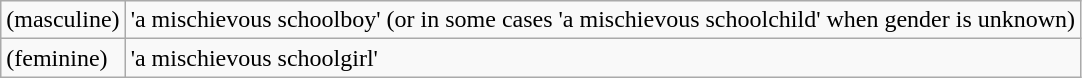<table class="wikitable">
<tr>
<td> (masculine)</td>
<td>'a mischievous schoolboy' (or in some cases 'a mischievous schoolchild' when gender is unknown)</td>
</tr>
<tr>
<td> (feminine)</td>
<td>'a mischievous schoolgirl'</td>
</tr>
</table>
